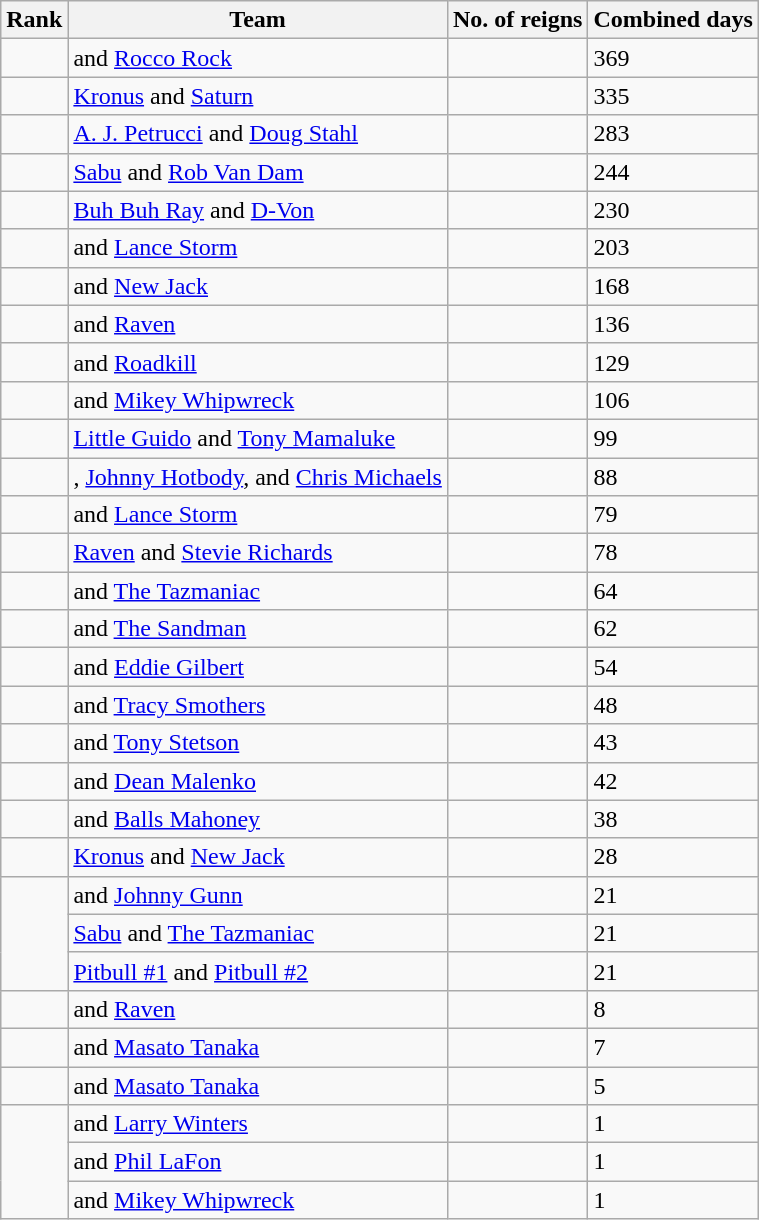<table class="wikitable sortable">
<tr>
<th>Rank</th>
<th>Team</th>
<th>No. of reigns</th>
<th>Combined days</th>
</tr>
<tr>
<td></td>
<td> and <a href='#'>Rocco Rock</a><br></td>
<td></td>
<td>369</td>
</tr>
<tr>
<td></td>
<td><a href='#'>Kronus</a> and <a href='#'>Saturn</a> <br></td>
<td></td>
<td>335</td>
</tr>
<tr>
<td></td>
<td><a href='#'>A. J. Petrucci</a> and <a href='#'>Doug Stahl</a><br></td>
<td></td>
<td>283</td>
</tr>
<tr>
<td></td>
<td><a href='#'>Sabu</a> and <a href='#'>Rob Van Dam</a></td>
<td></td>
<td>244</td>
</tr>
<tr>
<td></td>
<td><a href='#'>Buh Buh Ray</a> and <a href='#'>D-Von</a><br></td>
<td></td>
<td>230</td>
</tr>
<tr>
<td></td>
<td> and <a href='#'>Lance Storm</a></td>
<td></td>
<td>203</td>
</tr>
<tr>
<td></td>
<td> and <a href='#'>New Jack</a><br></td>
<td></td>
<td>168</td>
</tr>
<tr>
<td></td>
<td> and <a href='#'>Raven</a></td>
<td></td>
<td>136</td>
</tr>
<tr>
<td></td>
<td> and <a href='#'>Roadkill</a></td>
<td></td>
<td>129</td>
</tr>
<tr>
<td></td>
<td> and <a href='#'>Mikey Whipwreck</a></td>
<td></td>
<td>106</td>
</tr>
<tr>
<td></td>
<td><a href='#'>Little Guido</a> and <a href='#'>Tony Mamaluke</a><br></td>
<td></td>
<td>99</td>
</tr>
<tr>
<td></td>
<td>, <a href='#'>Johnny Hotbody</a>, and <a href='#'>Chris Michaels</a><br></td>
<td></td>
<td>88</td>
</tr>
<tr>
<td></td>
<td> and <a href='#'>Lance Storm</a><br></td>
<td></td>
<td>79</td>
</tr>
<tr>
<td></td>
<td><a href='#'>Raven</a> and <a href='#'>Stevie Richards</a></td>
<td></td>
<td>78</td>
</tr>
<tr>
<td></td>
<td> and <a href='#'>The Tazmaniac</a></td>
<td></td>
<td>64</td>
</tr>
<tr>
<td></td>
<td> and <a href='#'>The Sandman</a></td>
<td></td>
<td>62</td>
</tr>
<tr>
<td></td>
<td> and <a href='#'>Eddie Gilbert</a></td>
<td></td>
<td>54</td>
</tr>
<tr>
<td></td>
<td> and <a href='#'>Tracy Smothers</a><br></td>
<td></td>
<td>48</td>
</tr>
<tr>
<td></td>
<td> and <a href='#'>Tony Stetson</a></td>
<td></td>
<td>43</td>
</tr>
<tr>
<td></td>
<td> and <a href='#'>Dean Malenko</a></td>
<td></td>
<td>42</td>
</tr>
<tr>
<td></td>
<td> and <a href='#'>Balls Mahoney</a></td>
<td></td>
<td>38</td>
</tr>
<tr>
<td></td>
<td><a href='#'>Kronus</a> and <a href='#'>New Jack</a><br></td>
<td></td>
<td>28</td>
</tr>
<tr>
<td rowspan=3></td>
<td> and <a href='#'>Johnny Gunn</a></td>
<td></td>
<td>21</td>
</tr>
<tr>
<td><a href='#'>Sabu</a> and <a href='#'>The Tazmaniac</a></td>
<td></td>
<td>21</td>
</tr>
<tr>
<td><a href='#'>Pitbull #1</a> and <a href='#'>Pitbull #2</a><br></td>
<td></td>
<td>21</td>
</tr>
<tr>
<td></td>
<td> and <a href='#'>Raven</a></td>
<td></td>
<td>8</td>
</tr>
<tr>
<td></td>
<td> and <a href='#'>Masato Tanaka</a></td>
<td></td>
<td>7</td>
</tr>
<tr>
<td></td>
<td> and <a href='#'>Masato Tanaka</a></td>
<td></td>
<td>5</td>
</tr>
<tr>
<td rowspan=3></td>
<td> and <a href='#'>Larry Winters</a></td>
<td></td>
<td>1</td>
</tr>
<tr>
<td> and <a href='#'>Phil LaFon</a></td>
<td></td>
<td>1</td>
</tr>
<tr>
<td> and <a href='#'>Mikey Whipwreck</a></td>
<td></td>
<td>1</td>
</tr>
</table>
